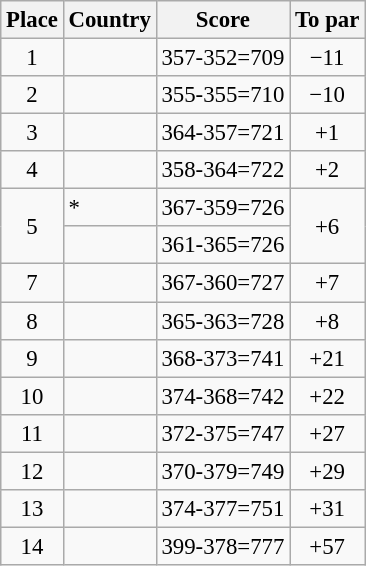<table class="wikitable" style="font-size:95%;">
<tr>
<th>Place</th>
<th>Country</th>
<th>Score</th>
<th>To par</th>
</tr>
<tr>
<td align="center">1</td>
<td></td>
<td align=center>357-352=709</td>
<td align="center">−11</td>
</tr>
<tr>
<td align="center">2</td>
<td></td>
<td align="center">355-355=710</td>
<td align="center">−10</td>
</tr>
<tr>
<td align="center">3</td>
<td></td>
<td align="center">364-357=721</td>
<td align="center">+1</td>
</tr>
<tr>
<td align="center">4</td>
<td></td>
<td align="center">358-364=722</td>
<td align="center">+2</td>
</tr>
<tr>
<td rowspan="2" align="center">5</td>
<td> *</td>
<td align="center">367-359=726</td>
<td rowspan="2" align="center">+6</td>
</tr>
<tr>
<td></td>
<td align="center">361-365=726</td>
</tr>
<tr>
<td align="center">7</td>
<td></td>
<td align="center">367-360=727</td>
<td align="center">+7</td>
</tr>
<tr>
<td align="center">8</td>
<td></td>
<td align="center">365-363=728</td>
<td align="center">+8</td>
</tr>
<tr>
<td align="center">9</td>
<td></td>
<td align="center">368-373=741</td>
<td align="center">+21</td>
</tr>
<tr>
<td align="center">10</td>
<td></td>
<td align="center">374-368=742</td>
<td align="center">+22</td>
</tr>
<tr>
<td align="center">11</td>
<td></td>
<td align="center">372-375=747</td>
<td align="center">+27</td>
</tr>
<tr>
<td align="center">12</td>
<td></td>
<td align="center">370-379=749</td>
<td align="center">+29</td>
</tr>
<tr>
<td align="center">13</td>
<td></td>
<td align="center">374-377=751</td>
<td align="center">+31</td>
</tr>
<tr>
<td align="center">14</td>
<td></td>
<td align="center">399-378=777</td>
<td align="center">+57</td>
</tr>
</table>
